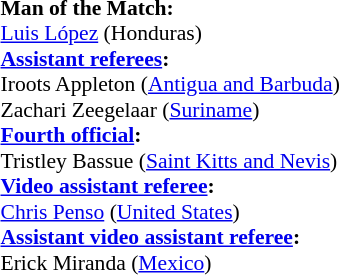<table style="width:100%; font-size:90%;">
<tr>
<td><br><strong>Man of the Match:</strong>
<br><a href='#'>Luis López</a> (Honduras)<br><strong><a href='#'>Assistant referees</a>:</strong>
<br>Iroots Appleton (<a href='#'>Antigua and Barbuda</a>)
<br>Zachari Zeegelaar (<a href='#'>Suriname</a>)
<br><strong><a href='#'>Fourth official</a>:</strong>
<br>Tristley Bassue (<a href='#'>Saint Kitts and Nevis</a>)
<br><strong><a href='#'>Video assistant referee</a>:</strong>
<br><a href='#'>Chris Penso</a> (<a href='#'>United States</a>)
<br><strong><a href='#'>Assistant video assistant referee</a>:</strong>
<br>Erick Miranda (<a href='#'>Mexico</a>)</td>
</tr>
</table>
